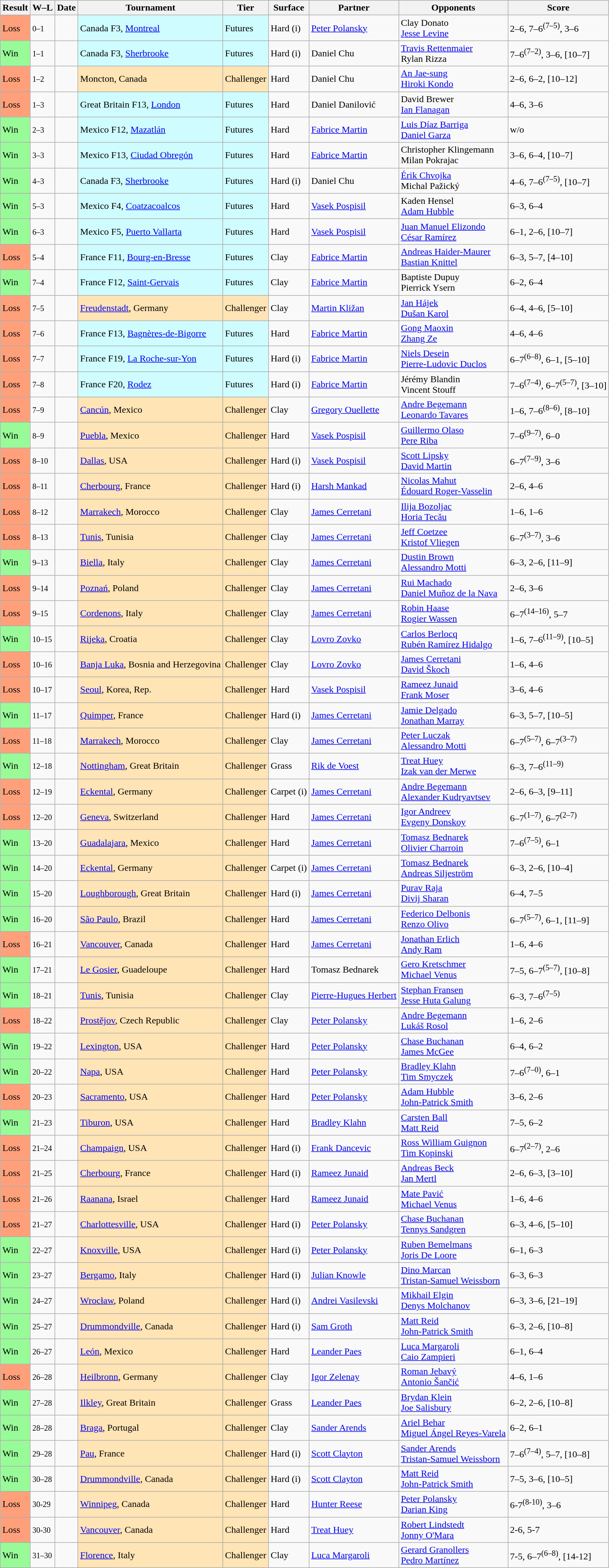<table class="sortable wikitable">
<tr>
<th>Result</th>
<th class="unsortable">W–L</th>
<th>Date</th>
<th>Tournament</th>
<th>Tier</th>
<th>Surface</th>
<th>Partner</th>
<th>Opponents</th>
<th class="unsortable">Score</th>
</tr>
<tr>
<td bgcolor=FFA07A>Loss</td>
<td><small>0–1</small></td>
<td></td>
<td style="background:#cffcff;">Canada F3, <a href='#'>Montreal</a></td>
<td style="background:#cffcff;">Futures</td>
<td>Hard (i)</td>
<td> <a href='#'>Peter Polansky</a></td>
<td> Clay Donato<br> <a href='#'>Jesse Levine</a></td>
<td>2–6, 7–6<sup>(7–5)</sup>, 3–6</td>
</tr>
<tr>
<td bgcolor=98fb98>Win</td>
<td><small>1–1</small></td>
<td></td>
<td style="background:#cffcff;">Canada F3, <a href='#'>Sherbrooke</a></td>
<td style="background:#cffcff;">Futures</td>
<td>Hard (i)</td>
<td> Daniel Chu</td>
<td> <a href='#'>Travis Rettenmaier</a><br> Rylan Rizza</td>
<td>7–6<sup>(7–2)</sup>, 3–6, [10–7]</td>
</tr>
<tr>
<td bgcolor=FFA07A>Loss</td>
<td><small>1–2</small></td>
<td></td>
<td style="background:moccasin;">Moncton, Canada</td>
<td style="background:moccasin;">Challenger</td>
<td>Hard</td>
<td> Daniel Chu</td>
<td> <a href='#'>An Jae-sung</a><br> <a href='#'>Hiroki Kondo</a></td>
<td>2–6, 6–2, [10–12]</td>
</tr>
<tr>
<td bgcolor=FFA07A>Loss</td>
<td><small>1–3</small></td>
<td></td>
<td style="background:#cffcff;">Great Britain F13, <a href='#'>London</a></td>
<td style="background:#cffcff;">Futures</td>
<td>Hard</td>
<td> Daniel Danilović</td>
<td> David Brewer<br> <a href='#'>Ian Flanagan</a></td>
<td>4–6, 3–6</td>
</tr>
<tr>
<td bgcolor=98fb98>Win</td>
<td><small>2–3</small></td>
<td></td>
<td style="background:#cffcff;">Mexico F12, <a href='#'>Mazatlán</a></td>
<td style="background:#cffcff;">Futures</td>
<td>Hard</td>
<td> <a href='#'>Fabrice Martin</a></td>
<td> <a href='#'>Luis Díaz Barriga</a><br> <a href='#'>Daniel Garza</a></td>
<td>w/o</td>
</tr>
<tr>
<td bgcolor=98fb98>Win</td>
<td><small>3–3</small></td>
<td></td>
<td style="background:#cffcff;">Mexico F13, <a href='#'>Ciudad Obregón</a></td>
<td style="background:#cffcff;">Futures</td>
<td>Hard</td>
<td> <a href='#'>Fabrice Martin</a></td>
<td> Christopher Klingemann<br> Milan Pokrajac</td>
<td>3–6, 6–4, [10–7]</td>
</tr>
<tr>
<td bgcolor=98fb98>Win</td>
<td><small>4–3</small></td>
<td></td>
<td style="background:#cffcff;">Canada F3, <a href='#'>Sherbrooke</a></td>
<td style="background:#cffcff;">Futures</td>
<td>Hard (i)</td>
<td> Daniel Chu</td>
<td> <a href='#'>Érik Chvojka</a><br> Michal Pažický</td>
<td>4–6, 7–6<sup>(7–5)</sup>, [10–7]</td>
</tr>
<tr>
<td bgcolor=98FB98>Win</td>
<td><small>5–3</small></td>
<td></td>
<td style="background:#cffcff;">Mexico F4, <a href='#'>Coatzacoalcos</a></td>
<td style="background:#cffcff;">Futures</td>
<td>Hard</td>
<td> <a href='#'>Vasek Pospisil</a></td>
<td> Kaden Hensel<br> <a href='#'>Adam Hubble</a></td>
<td>6–3, 6–4</td>
</tr>
<tr>
<td bgcolor=98FB98>Win</td>
<td><small>6–3</small></td>
<td></td>
<td style="background:#cffcff;">Mexico F5, <a href='#'>Puerto Vallarta</a></td>
<td style="background:#cffcff;">Futures</td>
<td>Hard</td>
<td> <a href='#'>Vasek Pospisil</a></td>
<td> <a href='#'>Juan Manuel Elizondo</a><br> <a href='#'>César Ramírez</a></td>
<td>6–1, 2–6, [10–7]</td>
</tr>
<tr>
<td bgcolor=FFA07A>Loss</td>
<td><small>5–4</small></td>
<td></td>
<td style="background:#cffcff;">France F11, <a href='#'>Bourg-en-Bresse</a></td>
<td style="background:#cffcff;">Futures</td>
<td>Clay</td>
<td> <a href='#'>Fabrice Martin</a></td>
<td> <a href='#'>Andreas Haider-Maurer</a><br> <a href='#'>Bastian Knittel</a></td>
<td>6–3, 5–7, [4–10]</td>
</tr>
<tr>
<td bgcolor=98fb98>Win</td>
<td><small>7–4</small></td>
<td></td>
<td style="background:#cffcff;">France F12, <a href='#'>Saint-Gervais</a></td>
<td style="background:#cffcff;">Futures</td>
<td>Clay</td>
<td> <a href='#'>Fabrice Martin</a></td>
<td> Baptiste Dupuy<br> Pierrick Ysern</td>
<td>6–2, 6–4</td>
</tr>
<tr>
<td bgcolor=FFA07A>Loss</td>
<td><small>7–5</small></td>
<td><a href='#'></a></td>
<td style="background:moccasin;"><a href='#'>Freudenstadt</a>, Germany</td>
<td style="background:moccasin;">Challenger</td>
<td>Clay</td>
<td> <a href='#'>Martin Kližan</a></td>
<td> <a href='#'>Jan Hájek</a><br> <a href='#'>Dušan Karol</a></td>
<td>6–4, 4–6, [5–10]</td>
</tr>
<tr>
<td bgcolor=FFA07A>Loss</td>
<td><small>7–6</small></td>
<td></td>
<td style="background:#cffcff;">France F13, <a href='#'>Bagnères-de-Bigorre</a></td>
<td style="background:#cffcff;">Futures</td>
<td>Hard</td>
<td> <a href='#'>Fabrice Martin</a></td>
<td> <a href='#'>Gong Maoxin</a><br> <a href='#'>Zhang Ze</a></td>
<td>4–6, 4–6</td>
</tr>
<tr>
<td bgcolor=FFA07A>Loss</td>
<td><small>7–7</small></td>
<td></td>
<td style="background:#cffcff;">France F19, <a href='#'>La Roche-sur-Yon</a></td>
<td style="background:#cffcff;">Futures</td>
<td>Hard (i)</td>
<td> <a href='#'>Fabrice Martin</a></td>
<td> <a href='#'>Niels Desein</a><br> <a href='#'>Pierre-Ludovic Duclos</a></td>
<td>6–7<sup>(6–8)</sup>, 6–1, [5–10]</td>
</tr>
<tr>
<td bgcolor=FFA07A>Loss</td>
<td><small>7–8</small></td>
<td></td>
<td style="background:#cffcff;">France F20, <a href='#'>Rodez</a></td>
<td style="background:#cffcff;">Futures</td>
<td>Hard (i)</td>
<td> <a href='#'>Fabrice Martin</a></td>
<td> Jérémy Blandin<br> Vincent Stouff</td>
<td>7–6<sup>(7–4)</sup>, 6–7<sup>(5–7)</sup>, [3–10]</td>
</tr>
<tr>
<td bgcolor=FFA07A>Loss</td>
<td><small>7–9</small></td>
<td><a href='#'></a></td>
<td style="background:moccasin;"><a href='#'>Cancún</a>, Mexico</td>
<td style="background:moccasin;">Challenger</td>
<td>Clay</td>
<td> <a href='#'>Gregory Ouellette</a></td>
<td> <a href='#'>Andre Begemann</a><br> <a href='#'>Leonardo Tavares</a></td>
<td>1–6, 7–6<sup>(8–6)</sup>, [8–10]</td>
</tr>
<tr>
<td bgcolor=98fb98>Win</td>
<td><small>8–9</small></td>
<td><a href='#'></a></td>
<td style="background:moccasin;"><a href='#'>Puebla</a>, Mexico</td>
<td style="background:moccasin;">Challenger</td>
<td>Hard</td>
<td> <a href='#'>Vasek Pospisil</a></td>
<td> <a href='#'>Guillermo Olaso</a><br> <a href='#'>Pere Riba</a></td>
<td>7–6<sup>(9–7)</sup>, 6–0</td>
</tr>
<tr>
<td bgcolor=#FFA07A>Loss</td>
<td><small>8–10</small></td>
<td><a href='#'></a></td>
<td style="background:moccasin;"><a href='#'>Dallas</a>, USA</td>
<td style="background:moccasin;">Challenger</td>
<td>Hard (i)</td>
<td> <a href='#'>Vasek Pospisil</a></td>
<td> <a href='#'>Scott Lipsky</a><br> <a href='#'>David Martin</a></td>
<td>6–7<sup>(7–9)</sup>, 3–6</td>
</tr>
<tr>
<td bgcolor=#FFA07A>Loss</td>
<td><small>8–11</small></td>
<td><a href='#'></a></td>
<td style="background:moccasin;"><a href='#'>Cherbourg</a>, France</td>
<td style="background:moccasin;">Challenger</td>
<td>Hard (i)</td>
<td> <a href='#'>Harsh Mankad</a></td>
<td> <a href='#'>Nicolas Mahut</a><br> <a href='#'>Édouard Roger-Vasselin</a></td>
<td>2–6, 4–6</td>
</tr>
<tr>
<td bgcolor=#FFA07A>Loss</td>
<td><small>8–12</small></td>
<td><a href='#'></a></td>
<td style="background:moccasin;"><a href='#'>Marrakech</a>, Morocco</td>
<td style="background:moccasin;">Challenger</td>
<td>Clay</td>
<td> <a href='#'>James Cerretani</a></td>
<td> <a href='#'>Ilija Bozoljac</a><br> <a href='#'>Horia Tecău</a></td>
<td>1–6, 1–6</td>
</tr>
<tr>
<td bgcolor=#FFA07A>Loss</td>
<td><small>8–13</small></td>
<td><a href='#'></a></td>
<td style="background:moccasin;"><a href='#'>Tunis</a>, Tunisia</td>
<td style="background:moccasin;">Challenger</td>
<td>Clay</td>
<td> <a href='#'>James Cerretani</a></td>
<td> <a href='#'>Jeff Coetzee</a><br> <a href='#'>Kristof Vliegen</a></td>
<td>6–7<sup>(3–7)</sup>, 3–6</td>
</tr>
<tr>
<td bgcolor=98FB98>Win</td>
<td><small>9–13</small></td>
<td><a href='#'></a></td>
<td style="background:moccasin;"><a href='#'>Biella</a>, Italy</td>
<td style="background:moccasin;">Challenger</td>
<td>Clay</td>
<td> <a href='#'>James Cerretani</a></td>
<td> <a href='#'>Dustin Brown</a><br> <a href='#'>Alessandro Motti</a></td>
<td>6–3, 2–6, [11–9]</td>
</tr>
<tr>
<td bgcolor=#FFA07A>Loss</td>
<td><small>9–14</small></td>
<td><a href='#'></a></td>
<td style="background:moccasin;"><a href='#'>Poznań</a>, Poland</td>
<td style="background:moccasin;">Challenger</td>
<td>Clay</td>
<td> <a href='#'>James Cerretani</a></td>
<td> <a href='#'>Rui Machado</a><br> <a href='#'>Daniel Muñoz de la Nava</a></td>
<td>2–6, 3–6</td>
</tr>
<tr>
<td bgcolor=#FFA07A>Loss</td>
<td><small>9–15</small></td>
<td><a href='#'></a></td>
<td style="background:moccasin;"><a href='#'>Cordenons</a>, Italy</td>
<td style="background:moccasin;">Challenger</td>
<td>Clay</td>
<td> <a href='#'>James Cerretani</a></td>
<td> <a href='#'>Robin Haase</a><br> <a href='#'>Rogier Wassen</a></td>
<td>6–7<sup>(14–16)</sup>, 5–7</td>
</tr>
<tr>
<td bgcolor=98FB98>Win</td>
<td><small>10–15</small></td>
<td><a href='#'></a></td>
<td style="background:moccasin;"><a href='#'>Rijeka</a>, Croatia</td>
<td style="background:moccasin;">Challenger</td>
<td>Clay</td>
<td> <a href='#'>Lovro Zovko</a></td>
<td> <a href='#'>Carlos Berlocq</a><br> <a href='#'>Rubén Ramírez Hidalgo</a></td>
<td>1–6, 7–6<sup>(11–9)</sup>, [10–5]</td>
</tr>
<tr>
<td bgcolor=#FFA07A>Loss</td>
<td><small>10–16</small></td>
<td><a href='#'></a></td>
<td style="background:moccasin;"><a href='#'>Banja Luka</a>, Bosnia and Herzegovina</td>
<td style="background:moccasin;">Challenger</td>
<td>Clay</td>
<td> <a href='#'>Lovro Zovko</a></td>
<td> <a href='#'>James Cerretani</a><br> <a href='#'>David Škoch</a></td>
<td>1–6, 4–6</td>
</tr>
<tr>
<td bgcolor=#FFA07A>Loss</td>
<td><small>10–17</small></td>
<td><a href='#'></a></td>
<td style="background:moccasin;"><a href='#'>Seoul</a>, Korea, Rep.</td>
<td style="background:moccasin;">Challenger</td>
<td>Hard</td>
<td> <a href='#'>Vasek Pospisil</a></td>
<td> <a href='#'>Rameez Junaid</a><br> <a href='#'>Frank Moser</a></td>
<td>3–6, 4–6</td>
</tr>
<tr>
<td bgcolor=98FB98>Win</td>
<td><small>11–17</small></td>
<td><a href='#'></a></td>
<td style="background:moccasin;"><a href='#'>Quimper</a>, France</td>
<td style="background:moccasin;">Challenger</td>
<td>Hard (i)</td>
<td> <a href='#'>James Cerretani</a></td>
<td> <a href='#'>Jamie Delgado</a><br> <a href='#'>Jonathan Marray</a></td>
<td>6–3, 5–7, [10–5]</td>
</tr>
<tr>
<td bgcolor=#FFA07A>Loss</td>
<td><small>11–18</small></td>
<td><a href='#'></a></td>
<td style="background:moccasin;"><a href='#'>Marrakech</a>, Morocco</td>
<td style="background:moccasin;">Challenger</td>
<td>Clay</td>
<td> <a href='#'>James Cerretani</a></td>
<td> <a href='#'>Peter Luczak</a><br> <a href='#'>Alessandro Motti</a></td>
<td>6–7<sup>(5–7)</sup>, 6–7<sup>(3–7)</sup></td>
</tr>
<tr>
<td bgcolor=98FB98>Win</td>
<td><small>12–18</small></td>
<td><a href='#'></a></td>
<td style="background:moccasin;"><a href='#'>Nottingham</a>, Great Britain</td>
<td style="background:moccasin;">Challenger</td>
<td>Grass</td>
<td> <a href='#'>Rik de Voest</a></td>
<td> <a href='#'>Treat Huey</a><br> <a href='#'>Izak van der Merwe</a></td>
<td>6–3, 7–6<sup>(11–9)</sup></td>
</tr>
<tr>
<td bgcolor=#FFA07A>Loss</td>
<td><small>12–19</small></td>
<td><a href='#'></a></td>
<td style="background:moccasin;"><a href='#'>Eckental</a>, Germany</td>
<td style="background:moccasin;">Challenger</td>
<td>Carpet (i)</td>
<td> <a href='#'>James Cerretani</a></td>
<td> <a href='#'>Andre Begemann</a><br> <a href='#'>Alexander Kudryavtsev</a></td>
<td>2–6, 6–3, [9–11]</td>
</tr>
<tr>
<td bgcolor=#FFA07A>Loss</td>
<td><small>12–20</small></td>
<td><a href='#'></a></td>
<td style="background:moccasin;"><a href='#'>Geneva</a>, Switzerland</td>
<td style="background:moccasin;">Challenger</td>
<td>Hard</td>
<td> <a href='#'>James Cerretani</a></td>
<td> <a href='#'>Igor Andreev</a><br> <a href='#'>Evgeny Donskoy</a></td>
<td>6–7<sup>(1–7)</sup>, 6–7<sup>(2–7)</sup></td>
</tr>
<tr>
<td bgcolor=98FB98>Win</td>
<td><small>13–20</small></td>
<td><a href='#'></a></td>
<td style="background:moccasin;"><a href='#'>Guadalajara</a>, Mexico</td>
<td style="background:moccasin;">Challenger</td>
<td>Hard</td>
<td> <a href='#'>James Cerretani</a></td>
<td> <a href='#'>Tomasz Bednarek</a><br> <a href='#'>Olivier Charroin</a></td>
<td>7–6<sup>(7–5)</sup>, 6–1</td>
</tr>
<tr>
<td bgcolor=98FB98>Win</td>
<td><small>14–20</small></td>
<td><a href='#'></a></td>
<td style="background:moccasin;"><a href='#'>Eckental</a>, Germany</td>
<td style="background:moccasin;">Challenger</td>
<td>Carpet (i)</td>
<td> <a href='#'>James Cerretani</a></td>
<td> <a href='#'>Tomasz Bednarek</a><br> <a href='#'>Andreas Siljeström</a></td>
<td>6–3, 2–6, [10–4]</td>
</tr>
<tr>
<td bgcolor=98FB98>Win</td>
<td><small>15–20</small></td>
<td><a href='#'></a></td>
<td style="background:moccasin;"><a href='#'>Loughborough</a>, Great Britain</td>
<td style="background:moccasin;">Challenger</td>
<td>Hard (i)</td>
<td> <a href='#'>James Cerretani</a></td>
<td> <a href='#'>Purav Raja</a><br> <a href='#'>Divij Sharan</a></td>
<td>6–4, 7–5</td>
</tr>
<tr>
<td bgcolor=98FB98>Win</td>
<td><small>16–20</small></td>
<td><a href='#'></a></td>
<td style="background:moccasin;"><a href='#'>São Paulo</a>, Brazil</td>
<td style="background:moccasin;">Challenger</td>
<td>Hard</td>
<td> <a href='#'>James Cerretani</a></td>
<td> <a href='#'>Federico Delbonis</a><br> <a href='#'>Renzo Olivo</a></td>
<td>6–7<sup>(5–7)</sup>, 6–1, [11–9]</td>
</tr>
<tr>
<td bgcolor=#FFA07A>Loss</td>
<td><small>16–21</small></td>
<td><a href='#'></a></td>
<td style="background:moccasin;"><a href='#'>Vancouver</a>, Canada</td>
<td style="background:moccasin;">Challenger</td>
<td>Hard</td>
<td> <a href='#'>James Cerretani</a></td>
<td> <a href='#'>Jonathan Erlich</a><br> <a href='#'>Andy Ram</a></td>
<td>1–6, 4–6</td>
</tr>
<tr>
<td bgcolor=98FB98>Win</td>
<td><small>17–21</small></td>
<td><a href='#'></a></td>
<td style="background:moccasin;"><a href='#'>Le Gosier</a>, Guadeloupe</td>
<td style="background:moccasin;">Challenger</td>
<td>Hard</td>
<td> Tomasz Bednarek</td>
<td> <a href='#'>Gero Kretschmer</a><br> <a href='#'>Michael Venus</a></td>
<td>7–5, 6–7<sup>(5–7)</sup>, [10–8]</td>
</tr>
<tr>
<td bgcolor=98FB98>Win</td>
<td><small>18–21</small></td>
<td><a href='#'></a></td>
<td style="background:moccasin;"><a href='#'>Tunis</a>, Tunisia</td>
<td style="background:moccasin;">Challenger</td>
<td>Clay</td>
<td> <a href='#'>Pierre-Hugues Herbert</a></td>
<td> <a href='#'>Stephan Fransen</a><br> <a href='#'>Jesse Huta Galung</a></td>
<td>6–3, 7–6<sup>(7–5)</sup></td>
</tr>
<tr>
<td bgcolor=#FFA07A>Loss</td>
<td><small>18–22</small></td>
<td><a href='#'></a></td>
<td style="background:moccasin;"><a href='#'>Prostějov</a>, Czech Republic</td>
<td style="background:moccasin;">Challenger</td>
<td>Clay</td>
<td> <a href='#'>Peter Polansky</a></td>
<td> <a href='#'>Andre Begemann</a><br> <a href='#'>Lukáš Rosol</a></td>
<td>1–6, 2–6</td>
</tr>
<tr>
<td bgcolor=98FB98>Win</td>
<td><small>19–22</small></td>
<td><a href='#'></a></td>
<td style="background:moccasin;"><a href='#'>Lexington</a>, USA</td>
<td style="background:moccasin;">Challenger</td>
<td>Hard</td>
<td> <a href='#'>Peter Polansky</a></td>
<td> <a href='#'>Chase Buchanan</a><br> <a href='#'>James McGee</a></td>
<td>6–4, 6–2</td>
</tr>
<tr>
<td bgcolor=98FB98>Win</td>
<td><small>20–22</small></td>
<td><a href='#'></a></td>
<td style="background:moccasin;"><a href='#'>Napa</a>, USA</td>
<td style="background:moccasin;">Challenger</td>
<td>Hard</td>
<td> <a href='#'>Peter Polansky</a></td>
<td> <a href='#'>Bradley Klahn</a><br> <a href='#'>Tim Smyczek</a></td>
<td>7–6<sup>(7–0)</sup>, 6–1</td>
</tr>
<tr>
<td bgcolor=#FFA07A>Loss</td>
<td><small>20–23</small></td>
<td><a href='#'></a></td>
<td style="background:moccasin;"><a href='#'>Sacramento</a>, USA</td>
<td style="background:moccasin;">Challenger</td>
<td>Hard</td>
<td> <a href='#'>Peter Polansky</a></td>
<td> <a href='#'>Adam Hubble</a><br> <a href='#'>John-Patrick Smith</a></td>
<td>3–6, 2–6</td>
</tr>
<tr>
<td bgcolor=98FB98>Win</td>
<td><small>21–23</small></td>
<td><a href='#'></a></td>
<td style="background:moccasin;"><a href='#'>Tiburon</a>, USA</td>
<td style="background:moccasin;">Challenger</td>
<td>Hard</td>
<td> <a href='#'>Bradley Klahn</a></td>
<td> <a href='#'>Carsten Ball</a><br> <a href='#'>Matt Reid</a></td>
<td>7–5, 6–2</td>
</tr>
<tr>
<td bgcolor=#FFA07A>Loss</td>
<td><small>21–24</small></td>
<td><a href='#'></a></td>
<td style="background:moccasin;"><a href='#'>Champaign</a>, USA</td>
<td style="background:moccasin;">Challenger</td>
<td>Hard (i)</td>
<td> <a href='#'>Frank Dancevic</a></td>
<td> <a href='#'>Ross William Guignon</a><br> <a href='#'>Tim Kopinski</a></td>
<td>6–7<sup>(2–7)</sup>, 2–6</td>
</tr>
<tr>
<td bgcolor=#FFA07A>Loss</td>
<td><small>21–25</small></td>
<td><a href='#'></a></td>
<td style="background:moccasin;"><a href='#'>Cherbourg</a>, France</td>
<td style="background:moccasin;">Challenger</td>
<td>Hard (i)</td>
<td> <a href='#'>Rameez Junaid</a></td>
<td> <a href='#'>Andreas Beck</a><br> <a href='#'>Jan Mertl</a></td>
<td>2–6, 6–3, [3–10]</td>
</tr>
<tr>
<td bgcolor=#FFA07A>Loss</td>
<td><small>21–26</small></td>
<td><a href='#'></a></td>
<td style="background:moccasin;"><a href='#'>Raanana</a>, Israel</td>
<td style="background:moccasin;">Challenger</td>
<td>Hard</td>
<td> <a href='#'>Rameez Junaid</a></td>
<td> <a href='#'>Mate Pavić</a><br> <a href='#'>Michael Venus</a></td>
<td>1–6, 4–6</td>
</tr>
<tr>
<td bgcolor=#FFA07A>Loss</td>
<td><small>21–27</small></td>
<td><a href='#'></a></td>
<td style="background:moccasin;"><a href='#'>Charlottesville</a>, USA</td>
<td style="background:moccasin;">Challenger</td>
<td>Hard (i)</td>
<td> <a href='#'>Peter Polansky</a></td>
<td> <a href='#'>Chase Buchanan</a><br> <a href='#'>Tennys Sandgren</a></td>
<td>6–3, 4–6, [5–10]</td>
</tr>
<tr>
<td bgcolor=98FB98>Win</td>
<td><small>22–27</small></td>
<td><a href='#'></a></td>
<td style="background:moccasin;"><a href='#'>Knoxville</a>, USA</td>
<td style="background:moccasin;">Challenger</td>
<td>Hard (i)</td>
<td> <a href='#'>Peter Polansky</a></td>
<td> <a href='#'>Ruben Bemelmans</a><br> <a href='#'>Joris De Loore</a></td>
<td>6–1, 6–3</td>
</tr>
<tr>
<td bgcolor=98FB98>Win</td>
<td><small>23–27</small></td>
<td><a href='#'></a></td>
<td style="background:moccasin;"><a href='#'>Bergamo</a>, Italy</td>
<td style="background:moccasin;">Challenger</td>
<td>Hard (i)</td>
<td> <a href='#'>Julian Knowle</a></td>
<td> <a href='#'>Dino Marcan</a><br> <a href='#'>Tristan-Samuel Weissborn</a></td>
<td>6–3, 6–3</td>
</tr>
<tr>
<td bgcolor=98FB98>Win</td>
<td><small>24–27</small></td>
<td><a href='#'></a></td>
<td style="background:moccasin;"><a href='#'>Wrocław</a>, Poland</td>
<td style="background:moccasin;">Challenger</td>
<td>Hard (i)</td>
<td> <a href='#'>Andrei Vasilevski</a></td>
<td> <a href='#'>Mikhail Elgin</a><br> <a href='#'>Denys Molchanov</a></td>
<td>6–3, 3–6, [21–19]</td>
</tr>
<tr>
<td bgcolor=98FB98>Win</td>
<td><small>25–27</small></td>
<td><a href='#'></a></td>
<td style="background:moccasin;"><a href='#'>Drummondville</a>, Canada</td>
<td style="background:moccasin;">Challenger</td>
<td>Hard (i)</td>
<td> <a href='#'>Sam Groth</a></td>
<td> <a href='#'>Matt Reid</a><br> <a href='#'>John-Patrick Smith</a></td>
<td>6–3, 2–6, [10–8]</td>
</tr>
<tr>
<td bgcolor=98FB98>Win</td>
<td><small>26–27</small></td>
<td><a href='#'></a></td>
<td style="background:moccasin;"><a href='#'>León</a>, Mexico</td>
<td style="background:moccasin;">Challenger</td>
<td>Hard</td>
<td> <a href='#'>Leander Paes</a></td>
<td> <a href='#'>Luca Margaroli</a><br> <a href='#'>Caio Zampieri</a></td>
<td>6–1, 6–4</td>
</tr>
<tr>
<td bgcolor=#FFA07A>Loss</td>
<td><small>26–28</small></td>
<td><a href='#'></a></td>
<td style="background:moccasin;"><a href='#'>Heilbronn</a>, Germany</td>
<td style="background:moccasin;">Challenger</td>
<td>Clay</td>
<td> <a href='#'>Igor Zelenay</a></td>
<td> <a href='#'>Roman Jebavý</a><br> <a href='#'>Antonio Šančić</a></td>
<td>4–6, 1–6</td>
</tr>
<tr>
<td bgcolor=98FB98>Win</td>
<td><small>27–28</small></td>
<td><a href='#'></a></td>
<td style="background:moccasin;"><a href='#'>Ilkley</a>, Great Britain</td>
<td style="background:moccasin;">Challenger</td>
<td>Grass</td>
<td> <a href='#'>Leander Paes</a></td>
<td> <a href='#'>Brydan Klein</a><br> <a href='#'>Joe Salisbury</a></td>
<td>6–2, 2–6, [10–8]</td>
</tr>
<tr>
<td bgcolor=98FB98>Win</td>
<td><small>28–28</small></td>
<td><a href='#'></a></td>
<td style="background:moccasin;"><a href='#'>Braga</a>, Portugal</td>
<td style="background:moccasin;">Challenger</td>
<td>Clay</td>
<td> <a href='#'>Sander Arends</a></td>
<td> <a href='#'>Ariel Behar</a><br> <a href='#'>Miguel Ángel Reyes-Varela</a></td>
<td>6–2, 6–1</td>
</tr>
<tr>
<td bgcolor=98FB98>Win</td>
<td><small>29–28</small></td>
<td><a href='#'></a></td>
<td style="background:moccasin;"><a href='#'>Pau</a>, France</td>
<td style="background:moccasin;">Challenger</td>
<td>Hard (i)</td>
<td> <a href='#'>Scott Clayton</a></td>
<td> <a href='#'>Sander Arends</a><br> <a href='#'>Tristan-Samuel Weissborn</a></td>
<td>7–6<sup>(7–4)</sup>, 5–7, [10–8]</td>
</tr>
<tr>
<td bgcolor=98FB98>Win</td>
<td><small>30–28</small></td>
<td><a href='#'></a></td>
<td style="background:moccasin;"><a href='#'>Drummondville</a>, Canada</td>
<td style="background:moccasin;">Challenger</td>
<td>Hard (i)</td>
<td> <a href='#'>Scott Clayton</a></td>
<td> <a href='#'>Matt Reid</a><br> <a href='#'>John-Patrick Smith</a></td>
<td>7–5, 3–6, [10–5]</td>
</tr>
<tr>
<td bgcolor=#FFA07A>Loss</td>
<td><small>30-29</small></td>
<td><a href='#'></a></td>
<td style="background:moccasin;"><a href='#'>Winnipeg</a>, Canada</td>
<td style="background:moccasin;">Challenger</td>
<td>Hard</td>
<td> <a href='#'>Hunter Reese</a></td>
<td> <a href='#'>Peter Polansky</a><br> <a href='#'>Darian King</a></td>
<td>6-7<sup>(8-10)</sup>, 3–6</td>
</tr>
<tr>
<td bgcolor=#FFA07A>Loss</td>
<td><small>30-30</small></td>
<td><a href='#'></a></td>
<td style="background:moccasin;"><a href='#'>Vancouver</a>, Canada</td>
<td style="background:moccasin;">Challenger</td>
<td>Hard</td>
<td> <a href='#'>Treat Huey</a></td>
<td> <a href='#'>Robert Lindstedt</a><br> <a href='#'>Jonny O'Mara</a></td>
<td>2-6, 5-7</td>
</tr>
<tr>
<td bgcolor=98FB98>Win</td>
<td><small>31–30</small></td>
<td><a href='#'></a></td>
<td style="background:moccasin;"><a href='#'>Florence</a>, Italy</td>
<td style="background:moccasin;">Challenger</td>
<td>Clay</td>
<td> <a href='#'>Luca Margaroli</a></td>
<td> <a href='#'>Gerard Granollers</a><br> <a href='#'>Pedro Martínez</a></td>
<td>7-5, 6–7<sup>(6–8)</sup>, [14-12]</td>
</tr>
</table>
